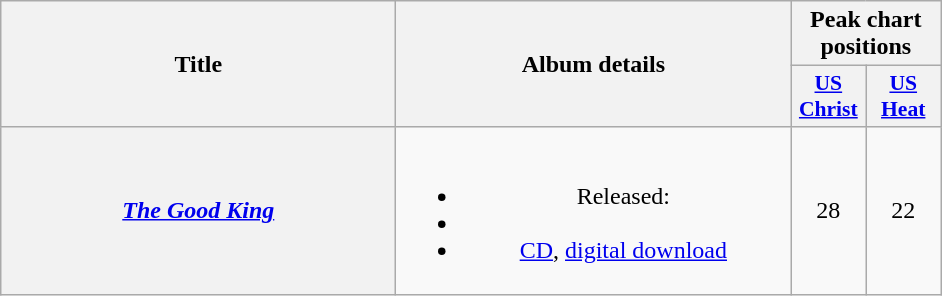<table class="wikitable plainrowheaders" style="text-align:center;">
<tr>
<th scope="col" rowspan="2" style="width:16em;">Title</th>
<th scope="col" rowspan="2" style="width:16em;">Album details</th>
<th scope="col" colspan="2">Peak chart positions</th>
</tr>
<tr>
<th style="width:3em; font-size:90%"><a href='#'>US<br>Christ</a></th>
<th style="width:3em; font-size:90%"><a href='#'>US<br>Heat</a></th>
</tr>
<tr>
<th scope="row"><em><a href='#'>The Good King</a></em></th>
<td><br><ul><li>Released: </li><li></li><li><a href='#'>CD</a>, <a href='#'>digital download</a></li></ul></td>
<td>28</td>
<td>22</td>
</tr>
</table>
